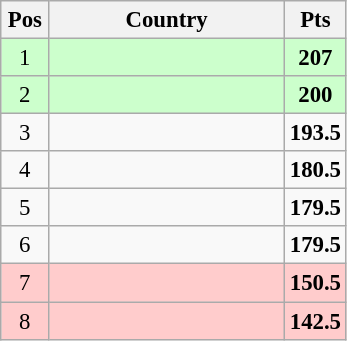<table class="wikitable" style="text-align: center; font-size:95%">
<tr>
<th width="25">Pos</th>
<th width="150">Country</th>
<th width="25">Pts</th>
</tr>
<tr bgcolor=ccffcc>
<td>1</td>
<td align="left"></td>
<td><strong>207</strong></td>
</tr>
<tr bgcolor=ccffcc>
<td>2</td>
<td align="left"></td>
<td><strong>200</strong></td>
</tr>
<tr>
<td>3</td>
<td align="left"></td>
<td><strong>193.5</strong></td>
</tr>
<tr>
<td>4</td>
<td align="left"></td>
<td><strong>180.5</strong></td>
</tr>
<tr>
<td>5</td>
<td align="left"></td>
<td><strong>179.5</strong></td>
</tr>
<tr>
<td>6</td>
<td align="left"></td>
<td><strong>179.5</strong></td>
</tr>
<tr bgcolor=ffcccc>
<td>7</td>
<td align="left"></td>
<td><strong>150.5</strong></td>
</tr>
<tr bgcolor=ffcccc>
<td>8</td>
<td align="left"></td>
<td><strong>142.5</strong></td>
</tr>
</table>
